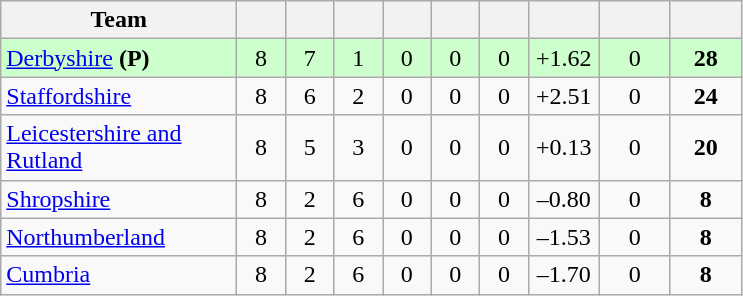<table class="wikitable" style="text-align:center">
<tr>
<th width="150">Team</th>
<th width="25"></th>
<th width="25"></th>
<th width="25"></th>
<th width="25"></th>
<th width="25"></th>
<th width="25"></th>
<th width="40"></th>
<th width="40"></th>
<th width="40"></th>
</tr>
<tr style="background:#cfc">
<td style="text-align:left"><a href='#'>Derbyshire</a> <strong>(P)</strong></td>
<td>8</td>
<td>7</td>
<td>1</td>
<td>0</td>
<td>0</td>
<td>0</td>
<td>+1.62</td>
<td>0</td>
<td><strong>28</strong></td>
</tr>
<tr>
<td style="text-align:left"><a href='#'>Staffordshire</a></td>
<td>8</td>
<td>6</td>
<td>2</td>
<td>0</td>
<td>0</td>
<td>0</td>
<td>+2.51</td>
<td>0</td>
<td><strong>24</strong></td>
</tr>
<tr>
<td style="text-align:left"><a href='#'>Leicestershire and Rutland</a></td>
<td>8</td>
<td>5</td>
<td>3</td>
<td>0</td>
<td>0</td>
<td>0</td>
<td>+0.13</td>
<td>0</td>
<td><strong>20</strong></td>
</tr>
<tr>
<td style="text-align:left"><a href='#'>Shropshire</a></td>
<td>8</td>
<td>2</td>
<td>6</td>
<td>0</td>
<td>0</td>
<td>0</td>
<td>–0.80</td>
<td>0</td>
<td><strong>8</strong></td>
</tr>
<tr>
<td style="text-align:left"><a href='#'>Northumberland</a></td>
<td>8</td>
<td>2</td>
<td>6</td>
<td>0</td>
<td>0</td>
<td>0</td>
<td>–1.53</td>
<td>0</td>
<td><strong>8</strong></td>
</tr>
<tr>
<td style="text-align:left"><a href='#'>Cumbria</a></td>
<td>8</td>
<td>2</td>
<td>6</td>
<td>0</td>
<td>0</td>
<td>0</td>
<td>–1.70</td>
<td>0</td>
<td><strong>8</strong></td>
</tr>
</table>
